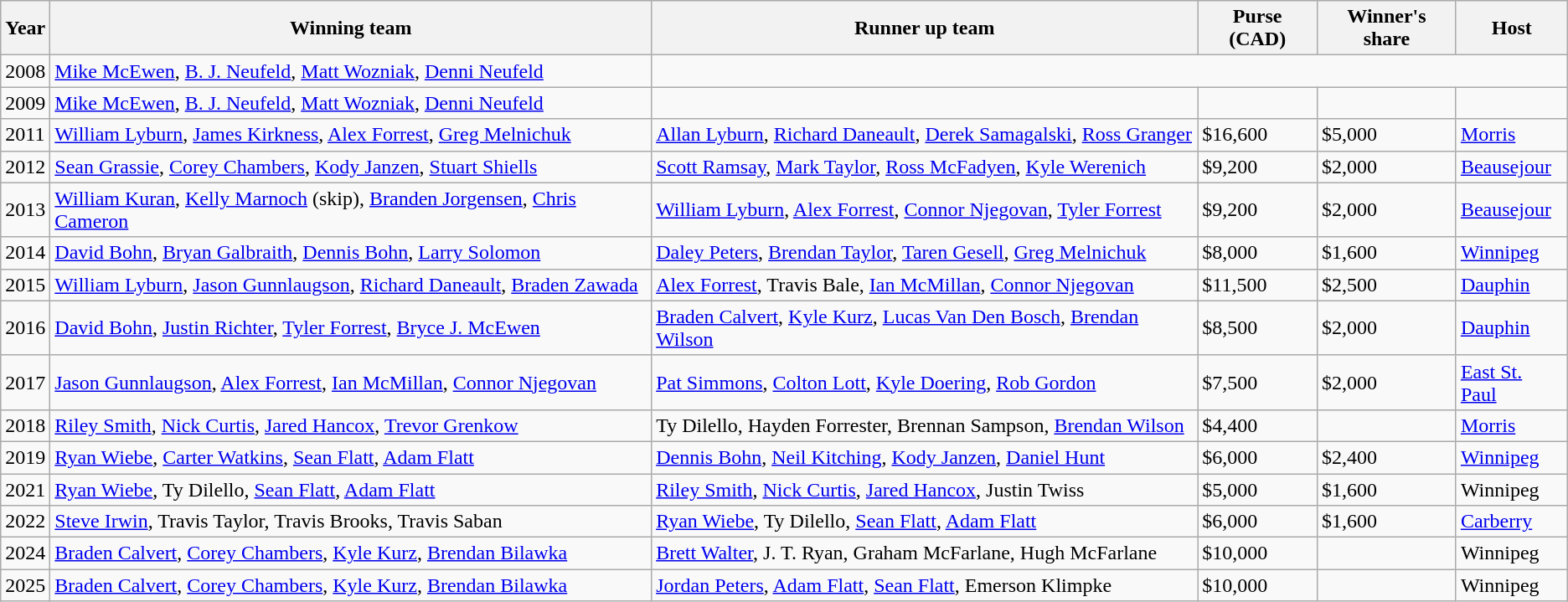<table class="wikitable">
<tr>
<th>Year</th>
<th>Winning team</th>
<th>Runner up team</th>
<th>Purse (CAD)</th>
<th>Winner's share</th>
<th>Host</th>
</tr>
<tr>
<td>2008</td>
<td><a href='#'>Mike McEwen</a>, <a href='#'>B. J. Neufeld</a>, <a href='#'>Matt Wozniak</a>, <a href='#'>Denni Neufeld</a></td>
</tr>
<tr>
<td>2009</td>
<td><a href='#'>Mike McEwen</a>, <a href='#'>B. J. Neufeld</a>, <a href='#'>Matt Wozniak</a>, <a href='#'>Denni Neufeld</a></td>
<td></td>
<td></td>
<td></td>
<td></td>
</tr>
<tr>
<td>2011</td>
<td><a href='#'>William Lyburn</a>, <a href='#'>James Kirkness</a>, <a href='#'>Alex Forrest</a>, <a href='#'>Greg Melnichuk</a></td>
<td><a href='#'>Allan Lyburn</a>, <a href='#'>Richard Daneault</a>, <a href='#'>Derek Samagalski</a>, <a href='#'>Ross Granger</a></td>
<td>$16,600</td>
<td>$5,000</td>
<td><a href='#'>Morris</a></td>
</tr>
<tr>
<td>2012</td>
<td><a href='#'>Sean Grassie</a>, <a href='#'>Corey Chambers</a>, <a href='#'>Kody Janzen</a>, <a href='#'>Stuart Shiells</a></td>
<td><a href='#'>Scott Ramsay</a>, <a href='#'>Mark Taylor</a>, <a href='#'>Ross McFadyen</a>, <a href='#'>Kyle Werenich</a></td>
<td>$9,200</td>
<td>$2,000</td>
<td><a href='#'>Beausejour</a></td>
</tr>
<tr>
<td>2013</td>
<td><a href='#'>William Kuran</a>, <a href='#'>Kelly Marnoch</a> (skip), <a href='#'>Branden Jorgensen</a>, <a href='#'>Chris Cameron</a></td>
<td><a href='#'>William Lyburn</a>, <a href='#'>Alex Forrest</a>, <a href='#'>Connor Njegovan</a>, <a href='#'>Tyler Forrest</a></td>
<td>$9,200</td>
<td>$2,000</td>
<td><a href='#'>Beausejour</a></td>
</tr>
<tr>
<td>2014</td>
<td><a href='#'>David Bohn</a>, <a href='#'>Bryan Galbraith</a>, <a href='#'>Dennis Bohn</a>, <a href='#'>Larry Solomon</a></td>
<td><a href='#'>Daley Peters</a>, <a href='#'>Brendan Taylor</a>, <a href='#'>Taren Gesell</a>, <a href='#'>Greg Melnichuk</a></td>
<td>$8,000</td>
<td>$1,600</td>
<td><a href='#'>Winnipeg</a></td>
</tr>
<tr>
<td>2015</td>
<td><a href='#'>William Lyburn</a>, <a href='#'>Jason Gunnlaugson</a>, <a href='#'>Richard Daneault</a>, <a href='#'>Braden Zawada</a></td>
<td><a href='#'>Alex Forrest</a>, Travis Bale, <a href='#'>Ian McMillan</a>, <a href='#'>Connor Njegovan</a></td>
<td>$11,500</td>
<td>$2,500</td>
<td><a href='#'>Dauphin</a></td>
</tr>
<tr>
<td>2016</td>
<td><a href='#'>David Bohn</a>, <a href='#'>Justin Richter</a>, <a href='#'>Tyler Forrest</a>, <a href='#'>Bryce J. McEwen</a></td>
<td><a href='#'>Braden Calvert</a>, <a href='#'>Kyle Kurz</a>, <a href='#'>Lucas Van Den Bosch</a>, <a href='#'>Brendan Wilson</a></td>
<td>$8,500</td>
<td>$2,000</td>
<td><a href='#'>Dauphin</a></td>
</tr>
<tr>
<td>2017</td>
<td><a href='#'>Jason Gunnlaugson</a>, <a href='#'>Alex Forrest</a>, <a href='#'>Ian McMillan</a>, <a href='#'>Connor Njegovan</a></td>
<td><a href='#'>Pat Simmons</a>, <a href='#'>Colton Lott</a>, <a href='#'>Kyle Doering</a>, <a href='#'>Rob Gordon</a></td>
<td>$7,500</td>
<td>$2,000</td>
<td><a href='#'>East St. Paul</a></td>
</tr>
<tr>
<td>2018</td>
<td><a href='#'>Riley Smith</a>, <a href='#'>Nick Curtis</a>, <a href='#'>Jared Hancox</a>, <a href='#'>Trevor Grenkow</a></td>
<td>Ty Dilello, Hayden Forrester, Brennan Sampson, <a href='#'>Brendan Wilson</a></td>
<td>$4,400</td>
<td></td>
<td><a href='#'>Morris</a></td>
</tr>
<tr>
<td>2019</td>
<td><a href='#'>Ryan Wiebe</a>, <a href='#'>Carter Watkins</a>, <a href='#'>Sean Flatt</a>, <a href='#'>Adam Flatt</a></td>
<td><a href='#'>Dennis Bohn</a>, <a href='#'>Neil Kitching</a>, <a href='#'>Kody Janzen</a>, <a href='#'>Daniel Hunt</a></td>
<td>$6,000</td>
<td>$2,400</td>
<td><a href='#'>Winnipeg</a></td>
</tr>
<tr>
<td>2021</td>
<td><a href='#'>Ryan Wiebe</a>, Ty Dilello, <a href='#'>Sean Flatt</a>, <a href='#'>Adam Flatt</a></td>
<td><a href='#'>Riley Smith</a>, <a href='#'>Nick Curtis</a>, <a href='#'>Jared Hancox</a>, Justin Twiss</td>
<td>$5,000</td>
<td>$1,600</td>
<td>Winnipeg</td>
</tr>
<tr>
<td>2022</td>
<td><a href='#'>Steve Irwin</a>, Travis Taylor, Travis Brooks, Travis Saban</td>
<td><a href='#'>Ryan Wiebe</a>, Ty Dilello, <a href='#'>Sean Flatt</a>, <a href='#'>Adam Flatt</a></td>
<td>$6,000</td>
<td>$1,600</td>
<td><a href='#'>Carberry</a></td>
</tr>
<tr>
<td>2024</td>
<td><a href='#'>Braden Calvert</a>, <a href='#'>Corey Chambers</a>, <a href='#'>Kyle Kurz</a>, <a href='#'>Brendan Bilawka</a></td>
<td><a href='#'>Brett Walter</a>, J. T. Ryan, Graham McFarlane, Hugh McFarlane</td>
<td>$10,000</td>
<td></td>
<td>Winnipeg</td>
</tr>
<tr>
<td>2025</td>
<td><a href='#'>Braden Calvert</a>, <a href='#'>Corey Chambers</a>, <a href='#'>Kyle Kurz</a>, <a href='#'>Brendan Bilawka</a></td>
<td><a href='#'>Jordan Peters</a>, <a href='#'>Adam Flatt</a>, <a href='#'>Sean Flatt</a>, Emerson Klimpke</td>
<td>$10,000</td>
<td></td>
<td>Winnipeg</td>
</tr>
</table>
